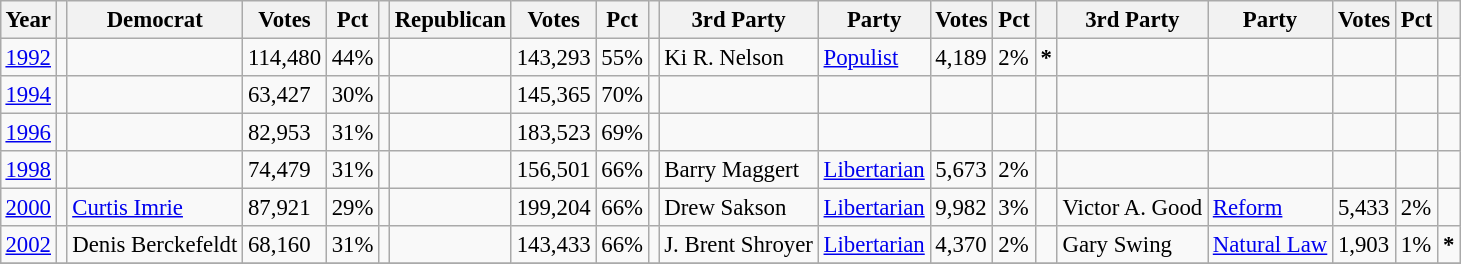<table class="wikitable" style="margin:0.5em ; font-size:95%">
<tr>
<th>Year</th>
<th></th>
<th>Democrat</th>
<th>Votes</th>
<th>Pct</th>
<th></th>
<th>Republican</th>
<th>Votes</th>
<th>Pct</th>
<th></th>
<th>3rd Party</th>
<th>Party</th>
<th>Votes</th>
<th>Pct</th>
<th></th>
<th>3rd Party</th>
<th>Party</th>
<th>Votes</th>
<th>Pct</th>
<th></th>
</tr>
<tr>
<td><a href='#'>1992</a></td>
<td></td>
<td></td>
<td>114,480</td>
<td>44%</td>
<td></td>
<td></td>
<td>143,293</td>
<td>55%</td>
<td></td>
<td>Ki R. Nelson</td>
<td><a href='#'>Populist</a></td>
<td>4,189</td>
<td>2%</td>
<td><strong>*</strong></td>
<td></td>
<td></td>
<td></td>
<td></td>
<td></td>
</tr>
<tr>
<td><a href='#'>1994</a></td>
<td></td>
<td></td>
<td>63,427</td>
<td>30%</td>
<td></td>
<td></td>
<td>145,365</td>
<td>70%</td>
<td></td>
<td></td>
<td></td>
<td></td>
<td></td>
<td></td>
<td></td>
<td></td>
<td></td>
<td></td>
<td></td>
</tr>
<tr>
<td><a href='#'>1996</a></td>
<td></td>
<td></td>
<td>82,953</td>
<td>31%</td>
<td></td>
<td></td>
<td>183,523</td>
<td>69%</td>
<td></td>
<td></td>
<td></td>
<td></td>
<td></td>
<td></td>
<td></td>
<td></td>
<td></td>
<td></td>
<td></td>
</tr>
<tr>
<td><a href='#'>1998</a></td>
<td></td>
<td></td>
<td>74,479</td>
<td>31%</td>
<td></td>
<td></td>
<td>156,501</td>
<td>66%</td>
<td></td>
<td>Barry Maggert</td>
<td><a href='#'>Libertarian</a></td>
<td>5,673</td>
<td>2%</td>
<td></td>
<td></td>
<td></td>
<td></td>
<td></td>
<td></td>
</tr>
<tr>
<td><a href='#'>2000</a></td>
<td></td>
<td><a href='#'>Curtis Imrie</a></td>
<td>87,921</td>
<td>29%</td>
<td></td>
<td></td>
<td>199,204</td>
<td>66%</td>
<td></td>
<td>Drew Sakson</td>
<td><a href='#'>Libertarian</a></td>
<td>9,982</td>
<td>3%</td>
<td></td>
<td>Victor A. Good</td>
<td><a href='#'>Reform</a></td>
<td>5,433</td>
<td>2%</td>
<td></td>
</tr>
<tr>
<td><a href='#'>2002</a></td>
<td></td>
<td>Denis Berckefeldt</td>
<td>68,160</td>
<td>31%</td>
<td></td>
<td></td>
<td>143,433</td>
<td>66%</td>
<td></td>
<td>J. Brent Shroyer</td>
<td><a href='#'>Libertarian</a></td>
<td>4,370</td>
<td>2%</td>
<td></td>
<td>Gary Swing</td>
<td><a href='#'>Natural Law</a></td>
<td>1,903</td>
<td>1%</td>
<td><strong>*</strong></td>
</tr>
<tr>
</tr>
</table>
